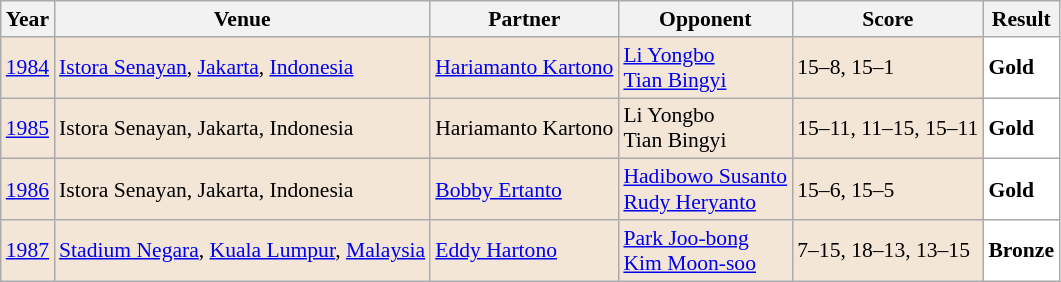<table class="sortable wikitable" style="font-size: 90%">
<tr>
<th>Year</th>
<th>Venue</th>
<th>Partner</th>
<th>Opponent</th>
<th>Score</th>
<th>Result</th>
</tr>
<tr style="background:#F3E6D7">
<td align="center"><a href='#'>1984</a></td>
<td align="left"><a href='#'>Istora Senayan</a>, <a href='#'>Jakarta</a>, <a href='#'>Indonesia</a></td>
<td align="left"> <a href='#'>Hariamanto Kartono</a></td>
<td align="left"> <a href='#'>Li Yongbo</a> <br>  <a href='#'>Tian Bingyi</a></td>
<td align="left">15–8, 15–1</td>
<td style="text-align:left; background:white"> <strong>Gold</strong></td>
</tr>
<tr style="background:#F3E6D7">
<td align="center"><a href='#'>1985</a></td>
<td align="left">Istora Senayan, Jakarta, Indonesia</td>
<td align="left"> Hariamanto Kartono</td>
<td align="left"> Li Yongbo <br>  Tian Bingyi</td>
<td align="left">15–11, 11–15, 15–11</td>
<td style="text-align:left; background:white"> <strong>Gold</strong></td>
</tr>
<tr style="background:#F3E6D7">
<td align="center"><a href='#'>1986</a></td>
<td align="left">Istora Senayan, Jakarta, Indonesia</td>
<td align="left"> <a href='#'>Bobby Ertanto</a></td>
<td align="left"> <a href='#'>Hadibowo Susanto</a> <br>  <a href='#'>Rudy Heryanto</a></td>
<td align="left">15–6, 15–5</td>
<td style="text-align:left; background:white"> <strong>Gold</strong></td>
</tr>
<tr style="background:#F3E6D7">
<td align="center"><a href='#'>1987</a></td>
<td align="left"><a href='#'>Stadium Negara</a>, <a href='#'>Kuala Lumpur</a>, <a href='#'>Malaysia</a></td>
<td align="left"> <a href='#'>Eddy Hartono</a></td>
<td align="left"> <a href='#'>Park Joo-bong</a> <br> <a href='#'>Kim Moon-soo</a></td>
<td align="left">7–15, 18–13, 13–15</td>
<td style="text-align:left; background:white"> <strong>Bronze</strong></td>
</tr>
</table>
